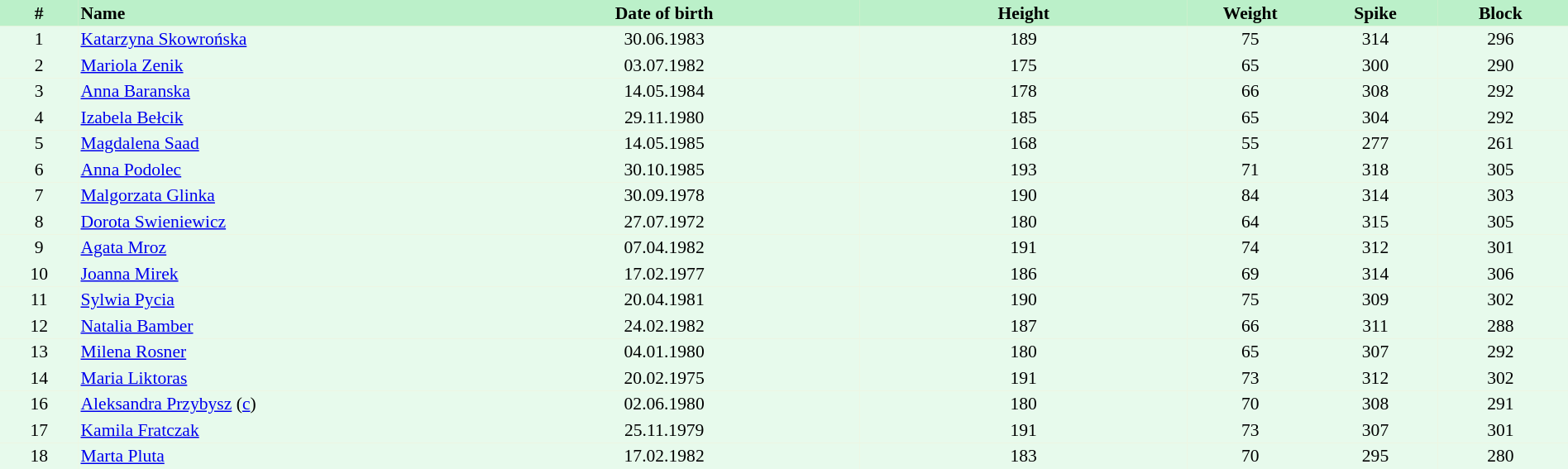<table border=0 cellpadding=2 cellspacing=0  |- bgcolor=#FFECCE style="text-align:center; font-size:90%;" width=100%>
<tr bgcolor=#BBF0C9>
<th width=5%>#</th>
<th width=25% align=left>Name</th>
<th width=25%>Date of birth</th>
<th width=21%>Height</th>
<th width=8%>Weight</th>
<th width=8%>Spike</th>
<th width=8%>Block</th>
<th></th>
</tr>
<tr bgcolor=#E7FAEC>
<td>1</td>
<td align=left><a href='#'>Katarzyna Skowrońska</a></td>
<td>30.06.1983</td>
<td>189</td>
<td>75</td>
<td>314</td>
<td>296</td>
<td></td>
</tr>
<tr bgcolor=#E7FAEC>
<td>2</td>
<td align=left><a href='#'>Mariola Zenik</a></td>
<td>03.07.1982</td>
<td>175</td>
<td>65</td>
<td>300</td>
<td>290</td>
<td></td>
</tr>
<tr bgcolor=#E7FAEC>
<td>3</td>
<td align=left><a href='#'>Anna Baranska</a></td>
<td>14.05.1984</td>
<td>178</td>
<td>66</td>
<td>308</td>
<td>292</td>
<td></td>
</tr>
<tr bgcolor=#E7FAEC>
<td>4</td>
<td align=left><a href='#'>Izabela Bełcik</a></td>
<td>29.11.1980</td>
<td>185</td>
<td>65</td>
<td>304</td>
<td>292</td>
<td></td>
</tr>
<tr bgcolor=#E7FAEC>
<td>5</td>
<td align=left><a href='#'>Magdalena Saad</a></td>
<td>14.05.1985</td>
<td>168</td>
<td>55</td>
<td>277</td>
<td>261</td>
<td></td>
</tr>
<tr bgcolor=#E7FAEC>
<td>6</td>
<td align=left><a href='#'>Anna Podolec</a></td>
<td>30.10.1985</td>
<td>193</td>
<td>71</td>
<td>318</td>
<td>305</td>
<td></td>
</tr>
<tr bgcolor=#E7FAEC>
<td>7</td>
<td align=left><a href='#'>Malgorzata Glinka</a></td>
<td>30.09.1978</td>
<td>190</td>
<td>84</td>
<td>314</td>
<td>303</td>
<td></td>
</tr>
<tr bgcolor=#E7FAEC>
<td>8</td>
<td align=left><a href='#'>Dorota Swieniewicz</a></td>
<td>27.07.1972</td>
<td>180</td>
<td>64</td>
<td>315</td>
<td>305</td>
<td></td>
</tr>
<tr bgcolor=#E7FAEC>
<td>9</td>
<td align=left><a href='#'>Agata Mroz</a></td>
<td>07.04.1982</td>
<td>191</td>
<td>74</td>
<td>312</td>
<td>301</td>
<td></td>
</tr>
<tr bgcolor=#E7FAEC>
<td>10</td>
<td align=left><a href='#'>Joanna Mirek</a></td>
<td>17.02.1977</td>
<td>186</td>
<td>69</td>
<td>314</td>
<td>306</td>
<td></td>
</tr>
<tr bgcolor=#E7FAEC>
<td>11</td>
<td align=left><a href='#'>Sylwia Pycia</a></td>
<td>20.04.1981</td>
<td>190</td>
<td>75</td>
<td>309</td>
<td>302</td>
<td></td>
</tr>
<tr bgcolor=#E7FAEC>
<td>12</td>
<td align=left><a href='#'>Natalia Bamber</a></td>
<td>24.02.1982</td>
<td>187</td>
<td>66</td>
<td>311</td>
<td>288</td>
<td></td>
</tr>
<tr bgcolor=#E7FAEC>
<td>13</td>
<td align=left><a href='#'>Milena Rosner</a></td>
<td>04.01.1980</td>
<td>180</td>
<td>65</td>
<td>307</td>
<td>292</td>
<td></td>
</tr>
<tr bgcolor=#E7FAEC>
<td>14</td>
<td align=left><a href='#'>Maria Liktoras</a></td>
<td>20.02.1975</td>
<td>191</td>
<td>73</td>
<td>312</td>
<td>302</td>
<td></td>
</tr>
<tr bgcolor=#E7FAEC>
<td>16</td>
<td align=left><a href='#'>Aleksandra Przybysz</a> (<a href='#'>c</a>)</td>
<td>02.06.1980</td>
<td>180</td>
<td>70</td>
<td>308</td>
<td>291</td>
<td></td>
</tr>
<tr bgcolor=#E7FAEC>
<td>17</td>
<td align=left><a href='#'>Kamila Fratczak</a></td>
<td>25.11.1979</td>
<td>191</td>
<td>73</td>
<td>307</td>
<td>301</td>
<td></td>
</tr>
<tr bgcolor=#E7FAEC>
<td>18</td>
<td align=left><a href='#'>Marta Pluta</a></td>
<td>17.02.1982</td>
<td>183</td>
<td>70</td>
<td>295</td>
<td>280</td>
<td></td>
</tr>
</table>
